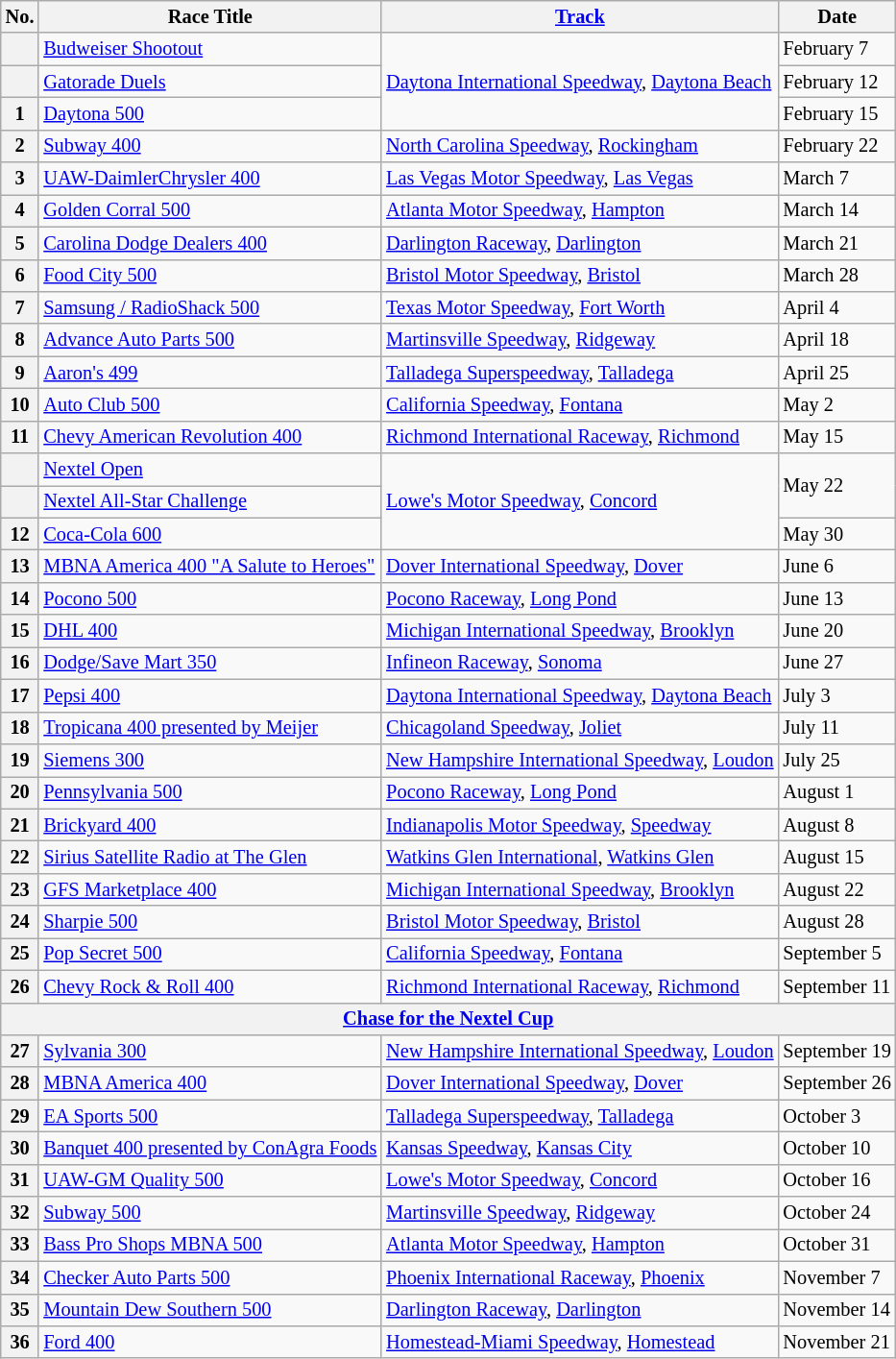<table class="wikitable" style="font-size:85%;">
<tr>
<th>No.</th>
<th>Race Title</th>
<th><a href='#'>Track</a></th>
<th>Date</th>
</tr>
<tr>
<th></th>
<td><a href='#'>Budweiser Shootout</a></td>
<td rowspan=3><a href='#'>Daytona International Speedway</a>, <a href='#'>Daytona Beach</a></td>
<td>February 7</td>
</tr>
<tr>
<th></th>
<td><a href='#'>Gatorade Duels</a></td>
<td>February 12</td>
</tr>
<tr>
<th>1</th>
<td><a href='#'>Daytona 500</a></td>
<td>February 15</td>
</tr>
<tr>
<th>2</th>
<td><a href='#'>Subway 400</a></td>
<td><a href='#'>North Carolina Speedway</a>, <a href='#'>Rockingham</a></td>
<td>February 22</td>
</tr>
<tr>
<th>3</th>
<td><a href='#'>UAW-DaimlerChrysler 400</a></td>
<td><a href='#'>Las Vegas Motor Speedway</a>, <a href='#'>Las Vegas</a></td>
<td>March 7</td>
</tr>
<tr>
<th>4</th>
<td><a href='#'>Golden Corral 500</a></td>
<td><a href='#'>Atlanta Motor Speedway</a>, <a href='#'>Hampton</a></td>
<td>March 14</td>
</tr>
<tr>
<th>5</th>
<td><a href='#'>Carolina Dodge Dealers 400</a></td>
<td><a href='#'>Darlington Raceway</a>, <a href='#'>Darlington</a></td>
<td>March 21</td>
</tr>
<tr>
<th>6</th>
<td><a href='#'>Food City 500</a></td>
<td><a href='#'>Bristol Motor Speedway</a>, <a href='#'>Bristol</a></td>
<td>March 28</td>
</tr>
<tr>
<th>7</th>
<td><a href='#'>Samsung / RadioShack 500</a></td>
<td><a href='#'>Texas Motor Speedway</a>, <a href='#'>Fort Worth</a></td>
<td>April 4</td>
</tr>
<tr>
<th>8</th>
<td><a href='#'>Advance Auto Parts 500</a></td>
<td><a href='#'>Martinsville Speedway</a>, <a href='#'>Ridgeway</a></td>
<td>April 18</td>
</tr>
<tr>
<th>9</th>
<td><a href='#'>Aaron's 499</a></td>
<td><a href='#'>Talladega Superspeedway</a>, <a href='#'>Talladega</a></td>
<td>April 25</td>
</tr>
<tr>
<th>10</th>
<td><a href='#'>Auto Club 500</a></td>
<td><a href='#'>California Speedway</a>, <a href='#'>Fontana</a></td>
<td>May 2</td>
</tr>
<tr>
<th>11</th>
<td><a href='#'>Chevy American Revolution 400</a></td>
<td><a href='#'>Richmond International Raceway</a>, <a href='#'>Richmond</a></td>
<td>May 15</td>
</tr>
<tr>
<th></th>
<td><a href='#'>Nextel Open</a></td>
<td rowspan=3><a href='#'>Lowe's Motor Speedway</a>, <a href='#'>Concord</a></td>
<td rowspan=2>May 22</td>
</tr>
<tr>
<th></th>
<td><a href='#'>Nextel All-Star Challenge</a></td>
</tr>
<tr>
<th>12</th>
<td><a href='#'>Coca-Cola 600</a></td>
<td>May 30</td>
</tr>
<tr>
<th>13</th>
<td><a href='#'>MBNA America 400 "A Salute to Heroes"</a></td>
<td><a href='#'>Dover International Speedway</a>, <a href='#'>Dover</a></td>
<td>June 6</td>
</tr>
<tr>
<th>14</th>
<td><a href='#'>Pocono 500</a></td>
<td><a href='#'>Pocono Raceway</a>, <a href='#'>Long Pond</a></td>
<td>June 13</td>
</tr>
<tr>
<th>15</th>
<td><a href='#'>DHL 400</a></td>
<td><a href='#'>Michigan International Speedway</a>, <a href='#'>Brooklyn</a></td>
<td>June 20</td>
</tr>
<tr>
<th>16</th>
<td><a href='#'>Dodge/Save Mart 350</a></td>
<td><a href='#'>Infineon Raceway</a>, <a href='#'>Sonoma</a></td>
<td>June 27</td>
</tr>
<tr>
<th>17</th>
<td><a href='#'>Pepsi 400</a></td>
<td><a href='#'>Daytona International Speedway</a>, <a href='#'>Daytona Beach</a></td>
<td>July 3</td>
</tr>
<tr>
<th>18</th>
<td><a href='#'>Tropicana 400 presented by Meijer</a></td>
<td><a href='#'>Chicagoland Speedway</a>, <a href='#'>Joliet</a></td>
<td>July 11</td>
</tr>
<tr>
<th>19</th>
<td><a href='#'>Siemens 300</a></td>
<td><a href='#'>New Hampshire International Speedway</a>, <a href='#'>Loudon</a></td>
<td>July 25</td>
</tr>
<tr>
<th>20</th>
<td><a href='#'>Pennsylvania 500</a></td>
<td><a href='#'>Pocono Raceway</a>, <a href='#'>Long Pond</a></td>
<td>August 1</td>
</tr>
<tr>
<th>21</th>
<td><a href='#'>Brickyard 400</a></td>
<td><a href='#'>Indianapolis Motor Speedway</a>, <a href='#'>Speedway</a></td>
<td>August 8</td>
</tr>
<tr>
<th>22</th>
<td><a href='#'>Sirius Satellite Radio at The Glen</a></td>
<td><a href='#'>Watkins Glen International</a>, <a href='#'>Watkins Glen</a></td>
<td>August 15</td>
</tr>
<tr>
<th>23</th>
<td><a href='#'>GFS Marketplace 400</a></td>
<td><a href='#'>Michigan International Speedway</a>, <a href='#'>Brooklyn</a></td>
<td>August 22</td>
</tr>
<tr>
<th>24</th>
<td><a href='#'>Sharpie 500</a></td>
<td><a href='#'>Bristol Motor Speedway</a>, <a href='#'>Bristol</a></td>
<td>August 28</td>
</tr>
<tr>
<th>25</th>
<td><a href='#'>Pop Secret 500</a></td>
<td><a href='#'>California Speedway</a>, <a href='#'>Fontana</a></td>
<td>September 5</td>
</tr>
<tr>
<th>26</th>
<td><a href='#'>Chevy Rock & Roll 400</a></td>
<td><a href='#'>Richmond International Raceway</a>, <a href='#'>Richmond</a></td>
<td>September 11</td>
</tr>
<tr>
<th colspan="4"><a href='#'>Chase for the Nextel Cup</a></th>
</tr>
<tr>
<th>27</th>
<td><a href='#'>Sylvania 300</a></td>
<td><a href='#'>New Hampshire International Speedway</a>, <a href='#'>Loudon</a></td>
<td>September 19</td>
</tr>
<tr>
<th>28</th>
<td><a href='#'>MBNA America 400</a></td>
<td><a href='#'>Dover International Speedway</a>, <a href='#'>Dover</a></td>
<td>September 26</td>
</tr>
<tr>
<th>29</th>
<td><a href='#'>EA Sports 500</a></td>
<td><a href='#'>Talladega Superspeedway</a>, <a href='#'>Talladega</a></td>
<td>October 3</td>
</tr>
<tr>
<th>30</th>
<td><a href='#'>Banquet 400 presented by ConAgra Foods</a></td>
<td><a href='#'>Kansas Speedway</a>, <a href='#'>Kansas City</a></td>
<td>October 10</td>
</tr>
<tr>
<th>31</th>
<td><a href='#'>UAW-GM Quality 500</a></td>
<td><a href='#'>Lowe's Motor Speedway</a>, <a href='#'>Concord</a></td>
<td>October 16</td>
</tr>
<tr>
<th>32</th>
<td><a href='#'>Subway 500</a></td>
<td><a href='#'>Martinsville Speedway</a>, <a href='#'>Ridgeway</a></td>
<td>October 24</td>
</tr>
<tr>
<th>33</th>
<td><a href='#'>Bass Pro Shops MBNA 500</a></td>
<td><a href='#'>Atlanta Motor Speedway</a>, <a href='#'>Hampton</a></td>
<td>October 31</td>
</tr>
<tr>
<th>34</th>
<td><a href='#'>Checker Auto Parts 500</a></td>
<td><a href='#'>Phoenix International Raceway</a>, <a href='#'>Phoenix</a></td>
<td>November 7</td>
</tr>
<tr>
<th>35</th>
<td><a href='#'>Mountain Dew Southern 500</a></td>
<td><a href='#'>Darlington Raceway</a>, <a href='#'>Darlington</a></td>
<td>November 14</td>
</tr>
<tr>
<th>36</th>
<td><a href='#'>Ford 400</a></td>
<td><a href='#'>Homestead-Miami Speedway</a>, <a href='#'>Homestead</a></td>
<td>November 21</td>
</tr>
</table>
